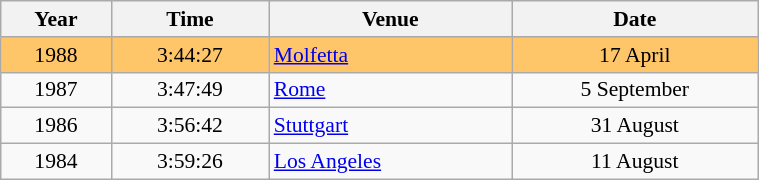<table class="wikitable sortable" width=40% style="font-size:90%; text-align:center;">
<tr>
<th>Year</th>
<th>Time</th>
<th>Venue</th>
<th>Date</th>
</tr>
<tr bgcolor=FFC569>
<td>1988</td>
<td>3:44:27</td>
<td align=left> <a href='#'>Molfetta</a></td>
<td>17 April</td>
</tr>
<tr>
<td>1987</td>
<td>3:47:49</td>
<td align=left> <a href='#'>Rome</a></td>
<td>5 September</td>
</tr>
<tr>
<td>1986</td>
<td>3:56:42</td>
<td align=left> <a href='#'>Stuttgart</a></td>
<td>31 August</td>
</tr>
<tr>
<td>1984</td>
<td>3:59:26</td>
<td align=left> <a href='#'>Los Angeles</a></td>
<td>11 August</td>
</tr>
</table>
